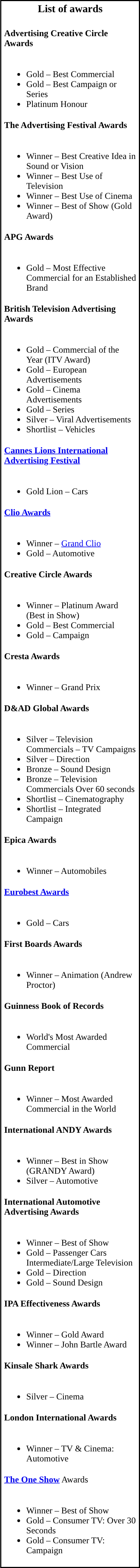<table align="right" style="valign=top; border:2px solid black; width:20%; margin:0 0 0.5em 1em;" class="collapsible collapsed">
<tr>
<th style="font-size:120%; text-align:center;">List of awards</th>
</tr>
<tr>
<td><br><table cellpadding="2" cellspacing="0" style="vertical-align:top;">
<tr>
<td><strong>Advertising Creative Circle Awards</strong></td>
</tr>
<tr>
<td><br><ul><li>Gold – Best Commercial</li><li>Gold – Best Campaign or Series</li><li>Platinum Honour</li></ul></td>
</tr>
<tr>
<td><strong>The Advertising Festival Awards</strong></td>
</tr>
<tr>
<td><br><ul><li>Winner – Best Creative Idea in Sound or Vision</li><li>Winner – Best Use of Television</li><li>Winner – Best Use of Cinema</li><li>Winner – Best of Show (Gold Award)</li></ul></td>
</tr>
<tr>
<td><strong>APG Awards</strong></td>
</tr>
<tr>
<td><br><ul><li>Gold – Most Effective Commercial for an Established Brand</li></ul></td>
</tr>
<tr>
<td><strong>British Television Advertising Awards</strong></td>
</tr>
<tr>
<td><br><ul><li>Gold – Commercial of the Year (ITV Award)</li><li>Gold – European Advertisements</li><li>Gold – Cinema Advertisements</li><li>Gold – Series</li><li>Silver – Viral Advertisements</li><li>Shortlist – Vehicles</li></ul></td>
</tr>
<tr>
<td><strong><a href='#'>Cannes Lions International Advertising Festival</a></strong></td>
</tr>
<tr>
<td><br><ul><li>Gold Lion – Cars</li></ul></td>
</tr>
<tr>
<td><strong><a href='#'>Clio Awards</a></strong></td>
</tr>
<tr>
<td><br><ul><li>Winner – <a href='#'>Grand Clio</a></li><li>Gold – Automotive</li></ul></td>
</tr>
<tr>
<td><strong>Creative Circle Awards</strong></td>
</tr>
<tr>
<td><br><ul><li>Winner – Platinum Award (Best in Show)</li><li>Gold – Best Commercial</li><li>Gold – Campaign</li></ul></td>
</tr>
<tr>
<td><strong>Cresta Awards</strong></td>
</tr>
<tr>
<td><br><ul><li>Winner – Grand Prix</li></ul></td>
</tr>
<tr>
<td><strong>D&AD Global Awards</strong></td>
</tr>
<tr>
<td><br><ul><li>Silver – Television Commercials – TV Campaigns</li><li>Silver – Direction</li><li>Bronze – Sound Design</li><li>Bronze – Television Commercials Over 60 seconds</li><li>Shortlist – Cinematography</li><li>Shortlist – Integrated Campaign</li></ul></td>
</tr>
<tr>
<td><strong>Epica Awards</strong></td>
</tr>
<tr>
<td><br><ul><li>Winner – Automobiles</li></ul></td>
</tr>
<tr>
<td><strong><a href='#'>Eurobest Awards</a></strong></td>
</tr>
<tr>
<td><br><ul><li>Gold – Cars</li></ul></td>
</tr>
<tr>
<td><strong>First Boards Awards</strong></td>
</tr>
<tr>
<td><br><ul><li>Winner – Animation (Andrew Proctor)</li></ul></td>
</tr>
<tr>
<td><strong>Guinness Book of Records</strong></td>
</tr>
<tr>
<td><br><ul><li>World's Most Awarded Commercial</li></ul></td>
</tr>
<tr>
<td><strong>Gunn Report</strong></td>
</tr>
<tr>
<td><br><ul><li>Winner – Most Awarded Commercial in the World</li></ul></td>
</tr>
<tr>
<td><strong>International ANDY Awards</strong></td>
</tr>
<tr>
<td><br><ul><li>Winner – Best in Show (GRANDY Award)</li><li>Silver – Automotive</li></ul></td>
</tr>
<tr>
<td><strong>International Automotive Advertising Awards</strong></td>
</tr>
<tr>
<td><br><ul><li>Winner – Best of Show</li><li>Gold – Passenger Cars Intermediate/Large Television</li><li>Gold – Direction</li><li>Gold – Sound Design</li></ul></td>
</tr>
<tr>
<td><strong>IPA Effectiveness Awards</strong></td>
</tr>
<tr>
<td><br><ul><li>Winner – Gold Award</li><li>Winner – John Bartle Award</li></ul></td>
</tr>
<tr>
<td><strong>Kinsale Shark Awards</strong></td>
</tr>
<tr>
<td><br><ul><li>Silver – Cinema</li></ul></td>
</tr>
<tr>
<td><strong>London International Awards</strong></td>
</tr>
<tr>
<td><br><ul><li>Winner – TV & Cinema: Automotive</li></ul></td>
</tr>
<tr>
<td><strong><a href='#'>The One Show</a></strong> Awards</td>
</tr>
<tr>
<td><br><ul><li>Winner – Best of Show</li><li>Gold – Consumer TV: Over 30 Seconds</li><li>Gold – Consumer TV: Campaign</li></ul></td>
</tr>
<tr>
</tr>
</table>
</td>
</tr>
</table>
